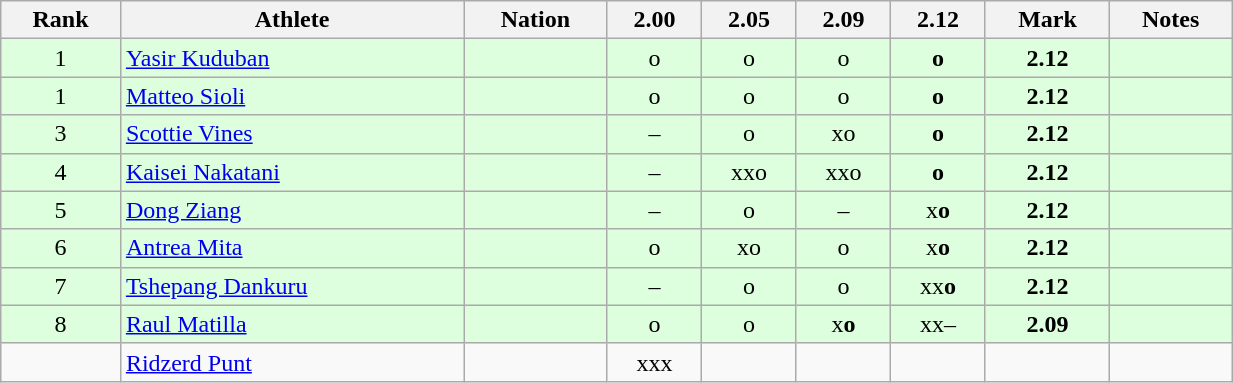<table class="wikitable sortable" style="text-align:center;width: 65%;">
<tr>
<th scope="col">Rank</th>
<th scope="col">Athlete</th>
<th scope="col">Nation</th>
<th scope="col">2.00</th>
<th scope="col">2.05</th>
<th scope="col">2.09</th>
<th scope="col">2.12</th>
<th scope="col">Mark</th>
<th scope="col">Notes</th>
</tr>
<tr bgcolor=ddffdd>
<td>1</td>
<td align=left><a href='#'>Yasir Kuduban</a></td>
<td align=left></td>
<td>o</td>
<td>o</td>
<td>o</td>
<td><strong>o</strong></td>
<td><strong>2.12</strong></td>
<td></td>
</tr>
<tr bgcolor=ddffdd>
<td>1</td>
<td align=left><a href='#'>Matteo Sioli</a></td>
<td align=left></td>
<td>o</td>
<td>o</td>
<td>o</td>
<td><strong>o</strong></td>
<td><strong>2.12</strong></td>
<td></td>
</tr>
<tr bgcolor=ddffdd>
<td>3</td>
<td align=left><a href='#'>Scottie Vines</a></td>
<td align=left></td>
<td>–</td>
<td>o</td>
<td>xo</td>
<td><strong>o</strong></td>
<td><strong>2.12</strong></td>
<td></td>
</tr>
<tr bgcolor=ddffdd>
<td>4</td>
<td align=left><a href='#'>Kaisei Nakatani</a></td>
<td align=left></td>
<td>–</td>
<td>xxo</td>
<td>xxo</td>
<td><strong>o</strong></td>
<td><strong>2.12</strong></td>
<td></td>
</tr>
<tr bgcolor=ddffdd>
<td>5</td>
<td align=left><a href='#'>Dong Ziang</a></td>
<td align=left></td>
<td>–</td>
<td>o</td>
<td>–</td>
<td>x<strong>o</strong></td>
<td><strong>2.12</strong></td>
<td></td>
</tr>
<tr bgcolor=ddffdd>
<td>6</td>
<td align=left><a href='#'>Antrea Mita</a></td>
<td align=left></td>
<td>o</td>
<td>xo</td>
<td>o</td>
<td>x<strong>o</strong></td>
<td><strong>2.12</strong></td>
<td></td>
</tr>
<tr bgcolor=ddffdd>
<td>7</td>
<td align=left><a href='#'>Tshepang Dankuru</a></td>
<td align=left></td>
<td>–</td>
<td>o</td>
<td>o</td>
<td>xx<strong>o</strong></td>
<td><strong>2.12</strong></td>
<td></td>
</tr>
<tr bgcolor=ddffdd>
<td>8</td>
<td align=left><a href='#'>Raul Matilla</a></td>
<td align=left></td>
<td>o</td>
<td>o</td>
<td>x<strong>o</strong></td>
<td>xx–</td>
<td><strong>2.09</strong></td>
<td></td>
</tr>
<tr>
<td></td>
<td align=left><a href='#'>Ridzerd Punt</a></td>
<td align=left></td>
<td>xxx</td>
<td></td>
<td></td>
<td></td>
<td></td>
<td></td>
</tr>
</table>
